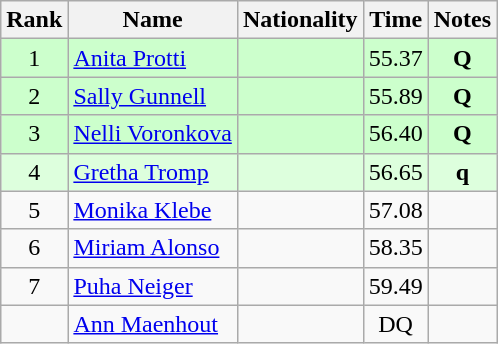<table class="wikitable sortable" style="text-align:center">
<tr>
<th>Rank</th>
<th>Name</th>
<th>Nationality</th>
<th>Time</th>
<th>Notes</th>
</tr>
<tr bgcolor=ccffcc>
<td>1</td>
<td align=left><a href='#'>Anita Protti</a></td>
<td align=left></td>
<td>55.37</td>
<td><strong>Q</strong></td>
</tr>
<tr bgcolor=ccffcc>
<td>2</td>
<td align=left><a href='#'>Sally Gunnell</a></td>
<td align=left></td>
<td>55.89</td>
<td><strong>Q</strong></td>
</tr>
<tr bgcolor=ccffcc>
<td>3</td>
<td align=left><a href='#'>Nelli Voronkova</a></td>
<td align=left></td>
<td>56.40</td>
<td><strong>Q</strong></td>
</tr>
<tr bgcolor=ddffdd>
<td>4</td>
<td align=left><a href='#'>Gretha Tromp</a></td>
<td align=left></td>
<td>56.65</td>
<td><strong>q</strong></td>
</tr>
<tr>
<td>5</td>
<td align=left><a href='#'>Monika Klebe</a></td>
<td align=left></td>
<td>57.08</td>
<td></td>
</tr>
<tr>
<td>6</td>
<td align=left><a href='#'>Miriam Alonso</a></td>
<td align=left></td>
<td>58.35</td>
<td></td>
</tr>
<tr>
<td>7</td>
<td align=left><a href='#'>Puha Neiger</a></td>
<td align=left></td>
<td>59.49</td>
<td></td>
</tr>
<tr>
<td></td>
<td align=left><a href='#'>Ann Maenhout</a></td>
<td align=left></td>
<td>DQ</td>
<td></td>
</tr>
</table>
